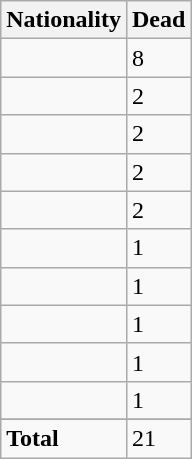<table class="wikitable centre sortable">
<tr>
<th scope="col">Nationality</th>
<th scope="col">Dead</th>
</tr>
<tr>
<td></td>
<td>8</td>
</tr>
<tr>
<td></td>
<td>2</td>
</tr>
<tr>
<td></td>
<td>2</td>
</tr>
<tr>
<td></td>
<td>2</td>
</tr>
<tr>
<td></td>
<td>2</td>
</tr>
<tr>
<td></td>
<td>1</td>
</tr>
<tr>
<td></td>
<td>1</td>
</tr>
<tr>
<td></td>
<td>1</td>
</tr>
<tr>
<td></td>
<td>1</td>
</tr>
<tr>
<td></td>
<td>1</td>
</tr>
<tr>
</tr>
<tr class="sortbottom">
<td scope="row" style="text-align:left;"><strong>Total</strong></td>
<td>21</td>
</tr>
</table>
